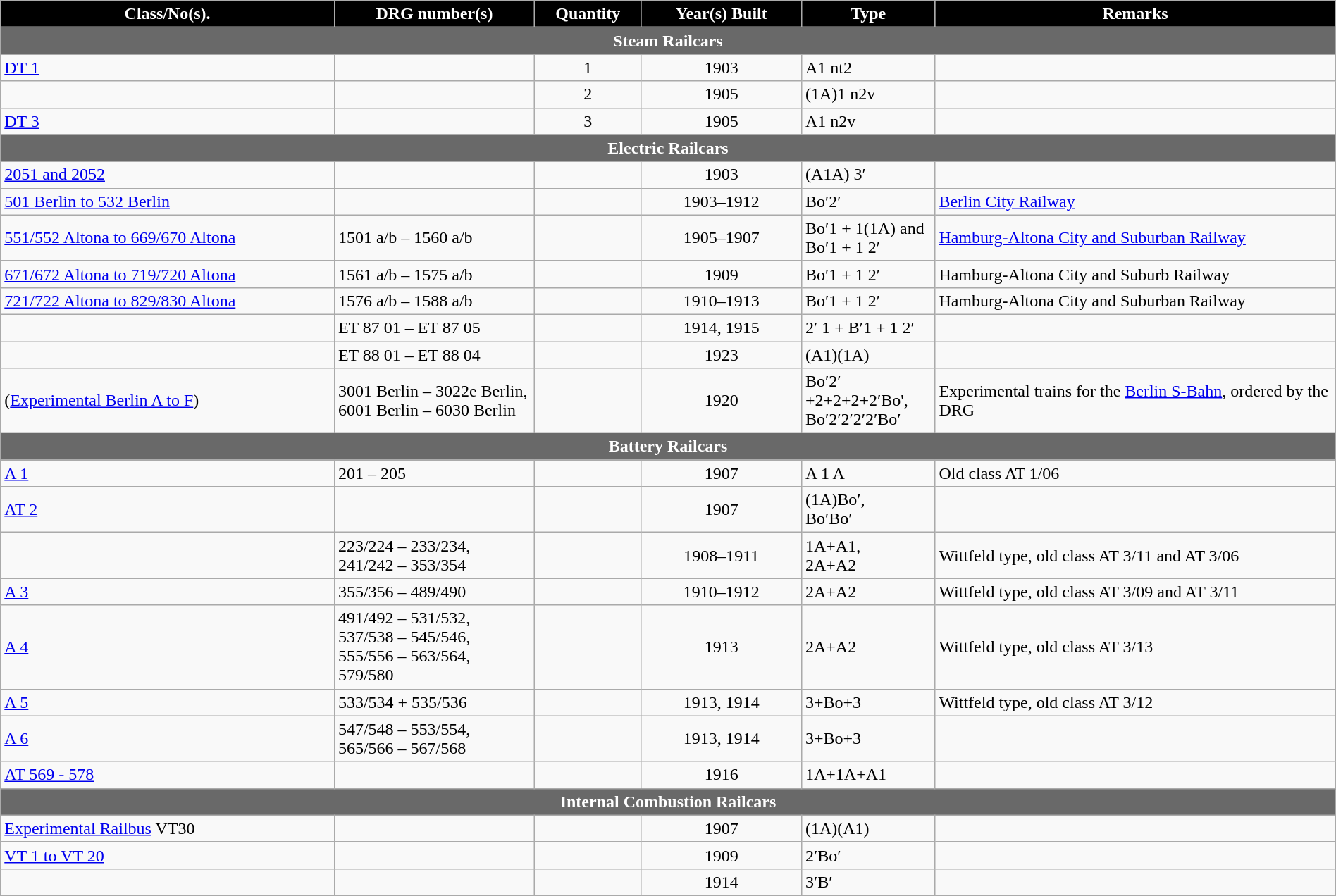<table class="wikitable"  width="100%">
<tr>
<th style="color:white; background:black" width="25%">Class/No(s).</th>
<th style="color:white; background:black" width="15%">DRG number(s)</th>
<th style="color:white; background:black" width="8%">Quantity</th>
<th style="color:white; background:black" width="12%">Year(s) Built</th>
<th style="color:white; background:black" width="10%">Type</th>
<th style="color:white; background:black" width="30%">Remarks</th>
</tr>
<tr>
<td style="color:white; background:dimgrey; text-align:center" colspan=6><strong>Steam Railcars</strong></td>
</tr>
<tr>
<td><a href='#'>DT 1</a></td>
<td></td>
<td align="center">1</td>
<td align="center">1903</td>
<td>A1 nt2</td>
<td></td>
</tr>
<tr>
<td></td>
<td></td>
<td align="center">2</td>
<td align="center">1905</td>
<td>(1A)1 n2v</td>
<td></td>
</tr>
<tr>
<td><a href='#'>DT 3</a></td>
<td></td>
<td align="center">3</td>
<td align="center">1905</td>
<td>A1 n2v</td>
<td></td>
</tr>
<tr>
<td style="color:white; background:dimgrey; text-align:center" colspan=6><strong>Electric Railcars</strong></td>
</tr>
<tr>
<td><a href='#'>2051 and 2052</a></td>
<td></td>
<td align="center"></td>
<td align="center">1903</td>
<td>(A1A) 3′</td>
<td></td>
</tr>
<tr>
<td><a href='#'>501 Berlin to 532 Berlin</a></td>
<td></td>
<td align="center"></td>
<td align="center">1903–1912</td>
<td>Bo′2′</td>
<td><a href='#'>Berlin City Railway</a></td>
</tr>
<tr>
<td><a href='#'>551/552 Altona to 669/670 Altona</a></td>
<td>1501 a/b – 1560 a/b</td>
<td align="center"></td>
<td align="center">1905–1907</td>
<td>Bo′1 + 1(1A) and Bo′1 + 1 2′</td>
<td><a href='#'>Hamburg-Altona City and Suburban Railway</a></td>
</tr>
<tr>
<td><a href='#'>671/672 Altona to 719/720 Altona</a></td>
<td>1561 a/b – 1575 a/b</td>
<td align="center"></td>
<td align="center">1909</td>
<td>Bo′1 + 1 2′</td>
<td>Hamburg-Altona City and Suburb Railway</td>
</tr>
<tr>
<td><a href='#'>721/722 Altona to 829/830 Altona</a></td>
<td>1576 a/b – 1588 a/b</td>
<td align="center"></td>
<td align="center">1910–1913</td>
<td>Bo′1 + 1 2′</td>
<td>Hamburg-Altona City and Suburban Railway</td>
</tr>
<tr>
<td></td>
<td>ET 87 01 – ET 87 05</td>
<td align="center"></td>
<td align="center">1914, 1915</td>
<td>2′ 1 + B′1 + 1 2′</td>
<td></td>
</tr>
<tr>
<td></td>
<td>ET 88 01 – ET 88 04</td>
<td align="center"></td>
<td align="center">1923</td>
<td>(A1)(1A)</td>
<td></td>
</tr>
<tr>
<td>(<a href='#'>Experimental Berlin A to F</a>)</td>
<td>3001 Berlin – 3022e Berlin,<br>6001 Berlin – 6030 Berlin</td>
<td align="center"></td>
<td align="center">1920</td>
<td>Bo′2′+2+2+2+2′Bo',<br>Bo′2′2′2′2′Bo′</td>
<td>Experimental trains for the <a href='#'>Berlin S-Bahn</a>, ordered by the DRG</td>
</tr>
<tr>
<td style="color:white; background:dimgrey; text-align:center" colspan=6><strong>Battery Railcars</strong></td>
</tr>
<tr>
<td><a href='#'>A 1</a></td>
<td>201 – 205</td>
<td align="center"></td>
<td align="center">1907</td>
<td>A 1 A</td>
<td>Old class AT 1/06</td>
</tr>
<tr>
<td><a href='#'>AT 2</a></td>
<td></td>
<td align="center"></td>
<td align="center">1907</td>
<td>(1A)Bo′,<br>Bo′Bo′</td>
<td></td>
</tr>
<tr>
<td></td>
<td>223/224 – 233/234,<br>241/242 – 353/354</td>
<td align="center"></td>
<td align="center">1908–1911</td>
<td>1A+A1,<br>2A+A2</td>
<td>Wittfeld type, old class AT 3/11 and AT 3/06</td>
</tr>
<tr>
<td><a href='#'>A 3</a></td>
<td>355/356 – 489/490</td>
<td align="center"></td>
<td align="center">1910–1912</td>
<td>2A+A2</td>
<td>Wittfeld type, old class AT 3/09 and AT 3/11</td>
</tr>
<tr>
<td><a href='#'>A 4</a></td>
<td>491/492 – 531/532,<br>537/538 – 545/546,<br>555/556 – 563/564,<br>579/580</td>
<td align="center"></td>
<td align="center">1913</td>
<td>2A+A2</td>
<td>Wittfeld type, old class AT 3/13</td>
</tr>
<tr>
<td><a href='#'>A 5</a></td>
<td>533/534 + 535/536</td>
<td align="center"></td>
<td align="center">1913, 1914</td>
<td>3+Bo+3</td>
<td>Wittfeld type, old class AT 3/12</td>
</tr>
<tr>
<td><a href='#'>A 6</a></td>
<td>547/548 – 553/554,<br>565/566 – 567/568</td>
<td align="center"></td>
<td align="center">1913, 1914</td>
<td>3+Bo+3</td>
<td></td>
</tr>
<tr>
<td><a href='#'>AT 569 - 578</a></td>
<td></td>
<td align="center"></td>
<td align="center">1916</td>
<td>1A+1A+A1</td>
<td></td>
</tr>
<tr>
<td style="color:white; background:dimgrey; text-align:center" colspan=6><strong>Internal Combustion Railcars</strong></td>
</tr>
<tr>
<td><a href='#'>Experimental Railbus</a> VT30</td>
<td></td>
<td align="center"></td>
<td align="center">1907</td>
<td>(1A)(A1)</td>
<td></td>
</tr>
<tr>
<td><a href='#'>VT 1 to VT 20</a></td>
<td></td>
<td align="center"></td>
<td align="center">1909</td>
<td>2′Bo′</td>
<td></td>
</tr>
<tr>
<td></td>
<td></td>
<td align="center"></td>
<td align="center">1914</td>
<td>3′B′</td>
<td></td>
</tr>
<tr>
</tr>
</table>
